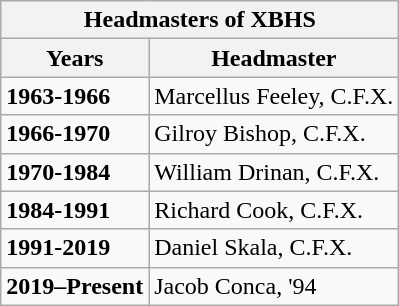<table class="wikitable" style="margin-right:16pt;margin-top:2pt;">
<tr>
<th colspan=3>Headmasters of XBHS</th>
</tr>
<tr>
<th><strong>Years</strong></th>
<th><strong>Headmaster</strong></th>
</tr>
<tr>
<td><strong>1963-1966</strong></td>
<td>Marcellus Feeley, C.F.X.</td>
</tr>
<tr>
<td><strong>1966-1970</strong></td>
<td>Gilroy Bishop, C.F.X.</td>
</tr>
<tr>
<td><strong>1970-1984</strong></td>
<td>William Drinan, C.F.X.</td>
</tr>
<tr>
<td><strong>1984-1991</strong></td>
<td>Richard Cook, C.F.X.</td>
</tr>
<tr>
<td><strong>1991-2019</strong></td>
<td>Daniel Skala, C.F.X.</td>
</tr>
<tr>
<td><strong>2019–Present</strong></td>
<td>Jacob Conca, '94</td>
</tr>
</table>
